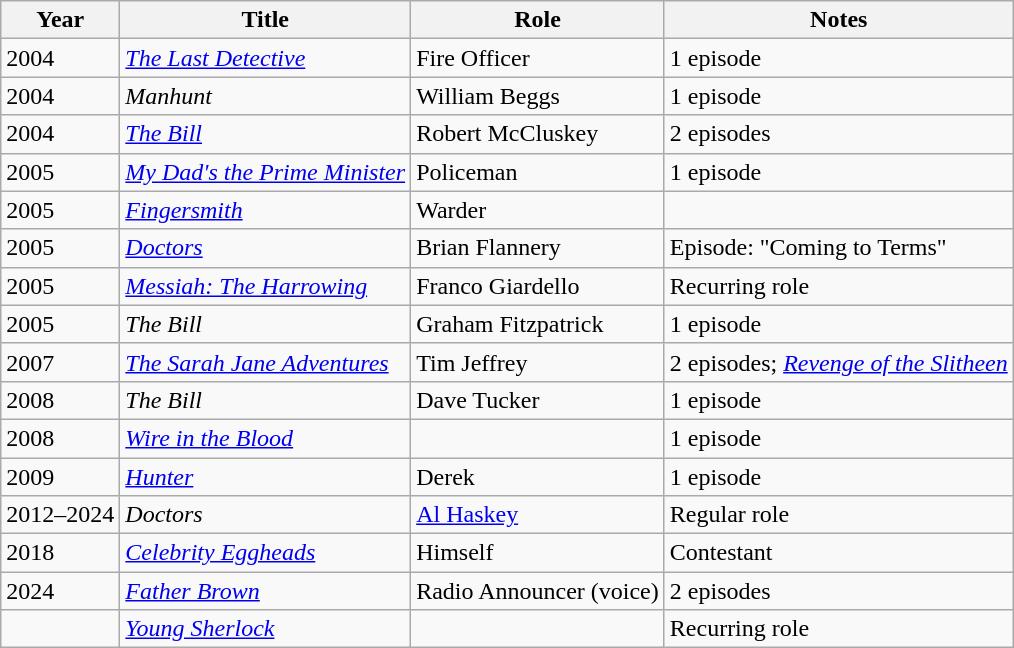<table class="wikitable">
<tr>
<th>Year</th>
<th>Title</th>
<th>Role</th>
<th>Notes</th>
</tr>
<tr>
<td>2004</td>
<td><em><a href='#'>The Last Detective</a></em></td>
<td>Fire Officer</td>
<td>1 episode</td>
</tr>
<tr>
<td>2004</td>
<td><em>Manhunt</em></td>
<td>William Beggs</td>
<td>1 episode</td>
</tr>
<tr>
<td>2004</td>
<td><em><a href='#'>The Bill</a></em></td>
<td>Robert McCluskey</td>
<td>2 episodes</td>
</tr>
<tr>
<td>2005</td>
<td><em><a href='#'>My Dad's the Prime Minister</a></em></td>
<td>Policeman</td>
<td>1 episode</td>
</tr>
<tr>
<td>2005</td>
<td><em><a href='#'>Fingersmith</a></em></td>
<td>Warder</td>
<td></td>
</tr>
<tr>
<td>2005</td>
<td><em><a href='#'>Doctors</a></em></td>
<td>Brian Flannery</td>
<td>Episode: "Coming to Terms"</td>
</tr>
<tr>
<td>2005</td>
<td><em><a href='#'>Messiah: The Harrowing</a></em></td>
<td>Franco Giardello</td>
<td>Recurring role</td>
</tr>
<tr>
<td>2005</td>
<td><em>The Bill</em></td>
<td>Graham Fitzpatrick</td>
<td>1 episode</td>
</tr>
<tr>
<td>2007</td>
<td><em><a href='#'>The Sarah Jane Adventures</a></em></td>
<td>Tim Jeffrey</td>
<td>2 episodes; <em><a href='#'>Revenge of the Slitheen</a></em></td>
</tr>
<tr>
<td>2008</td>
<td><em>The Bill</em></td>
<td>Dave Tucker</td>
<td>1 episode</td>
</tr>
<tr>
<td>2008</td>
<td><em><a href='#'>Wire in the Blood</a></em></td>
<td></td>
<td>1 episode</td>
</tr>
<tr>
<td>2009</td>
<td><em><a href='#'>Hunter</a></em></td>
<td>Derek</td>
<td>1 episode</td>
</tr>
<tr>
<td>2012–2024</td>
<td><em>Doctors</em></td>
<td><a href='#'>Al Haskey</a></td>
<td>Regular role</td>
</tr>
<tr>
<td>2018</td>
<td><em><a href='#'>Celebrity Eggheads</a></em></td>
<td>Himself</td>
<td>Contestant</td>
</tr>
<tr>
<td>2024</td>
<td><em><a href='#'>Father Brown</a></em></td>
<td>Radio Announcer (voice)</td>
<td>2 episodes</td>
</tr>
<tr>
<td></td>
<td><em><a href='#'>Young Sherlock</a></em></td>
<td></td>
<td>Recurring role</td>
</tr>
</table>
